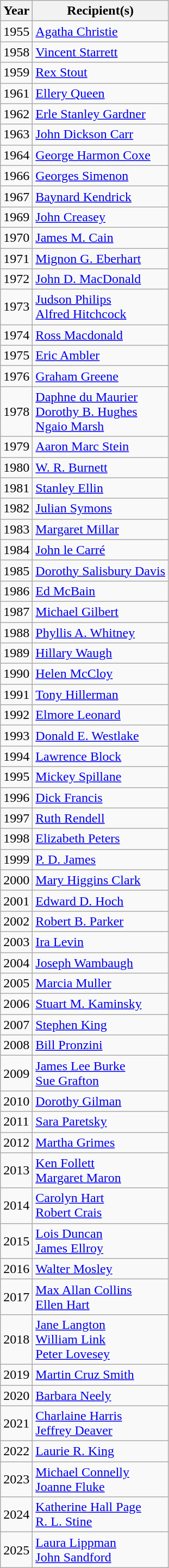<table class="wikitable">
<tr>
<th>Year</th>
<th>Recipient(s)</th>
</tr>
<tr>
<td>1955</td>
<td><a href='#'>Agatha Christie</a></td>
</tr>
<tr>
<td>1958</td>
<td><a href='#'>Vincent Starrett</a></td>
</tr>
<tr>
<td>1959</td>
<td><a href='#'>Rex Stout</a></td>
</tr>
<tr>
<td>1961</td>
<td><a href='#'>Ellery Queen</a></td>
</tr>
<tr>
<td>1962</td>
<td><a href='#'>Erle Stanley Gardner</a></td>
</tr>
<tr>
<td>1963</td>
<td><a href='#'>John Dickson Carr</a></td>
</tr>
<tr>
<td>1964</td>
<td><a href='#'>George Harmon Coxe</a></td>
</tr>
<tr>
<td>1966</td>
<td><a href='#'>Georges Simenon</a></td>
</tr>
<tr>
<td>1967</td>
<td><a href='#'>Baynard Kendrick</a></td>
</tr>
<tr>
<td>1969</td>
<td><a href='#'>John Creasey</a></td>
</tr>
<tr>
<td>1970</td>
<td><a href='#'>James M. Cain</a></td>
</tr>
<tr>
<td>1971</td>
<td><a href='#'>Mignon G. Eberhart</a></td>
</tr>
<tr>
<td>1972</td>
<td><a href='#'>John D. MacDonald</a></td>
</tr>
<tr>
<td>1973</td>
<td><a href='#'>Judson Philips</a><br> <a href='#'>Alfred Hitchcock</a></td>
</tr>
<tr>
<td>1974</td>
<td><a href='#'>Ross Macdonald</a></td>
</tr>
<tr>
<td>1975</td>
<td><a href='#'>Eric Ambler</a></td>
</tr>
<tr>
<td>1976</td>
<td><a href='#'>Graham Greene</a></td>
</tr>
<tr>
<td>1978</td>
<td><a href='#'>Daphne du Maurier</a><br> <a href='#'>Dorothy B. Hughes</a><br> <a href='#'>Ngaio Marsh</a></td>
</tr>
<tr>
<td>1979</td>
<td><a href='#'>Aaron Marc Stein</a></td>
</tr>
<tr>
<td>1980</td>
<td><a href='#'>W. R. Burnett</a></td>
</tr>
<tr>
<td>1981</td>
<td><a href='#'>Stanley Ellin</a></td>
</tr>
<tr>
<td>1982</td>
<td><a href='#'>Julian Symons</a></td>
</tr>
<tr>
<td>1983</td>
<td><a href='#'>Margaret Millar</a></td>
</tr>
<tr>
<td>1984</td>
<td><a href='#'>John le Carré</a></td>
</tr>
<tr>
<td>1985</td>
<td><a href='#'>Dorothy Salisbury Davis</a></td>
</tr>
<tr>
<td>1986</td>
<td><a href='#'>Ed McBain</a></td>
</tr>
<tr>
<td>1987</td>
<td><a href='#'>Michael Gilbert</a></td>
</tr>
<tr>
<td>1988</td>
<td><a href='#'>Phyllis A. Whitney</a></td>
</tr>
<tr>
<td>1989</td>
<td><a href='#'>Hillary Waugh</a></td>
</tr>
<tr>
<td>1990</td>
<td><a href='#'>Helen McCloy</a></td>
</tr>
<tr>
<td>1991</td>
<td><a href='#'>Tony Hillerman</a></td>
</tr>
<tr>
<td>1992</td>
<td><a href='#'>Elmore Leonard</a></td>
</tr>
<tr>
<td>1993</td>
<td><a href='#'>Donald E. Westlake</a></td>
</tr>
<tr>
<td>1994</td>
<td><a href='#'>Lawrence Block</a></td>
</tr>
<tr>
<td>1995</td>
<td><a href='#'>Mickey Spillane</a></td>
</tr>
<tr>
<td>1996</td>
<td><a href='#'>Dick Francis</a></td>
</tr>
<tr>
<td>1997</td>
<td><a href='#'>Ruth Rendell</a></td>
</tr>
<tr>
<td>1998</td>
<td><a href='#'>Elizabeth Peters</a></td>
</tr>
<tr>
<td>1999</td>
<td><a href='#'>P. D. James</a></td>
</tr>
<tr>
<td>2000</td>
<td><a href='#'>Mary Higgins Clark</a></td>
</tr>
<tr>
<td>2001</td>
<td><a href='#'>Edward D. Hoch</a></td>
</tr>
<tr>
<td>2002</td>
<td><a href='#'>Robert B. Parker</a></td>
</tr>
<tr>
<td>2003</td>
<td><a href='#'>Ira Levin</a></td>
</tr>
<tr>
<td>2004</td>
<td><a href='#'>Joseph Wambaugh</a></td>
</tr>
<tr>
<td>2005</td>
<td><a href='#'>Marcia Muller</a></td>
</tr>
<tr>
<td>2006</td>
<td><a href='#'>Stuart M. Kaminsky</a></td>
</tr>
<tr>
<td>2007</td>
<td><a href='#'>Stephen King</a></td>
</tr>
<tr>
<td>2008</td>
<td><a href='#'>Bill Pronzini</a></td>
</tr>
<tr>
<td>2009</td>
<td><a href='#'>James Lee Burke</a> <br> <a href='#'>Sue Grafton</a></td>
</tr>
<tr>
<td>2010</td>
<td><a href='#'>Dorothy Gilman</a></td>
</tr>
<tr>
<td>2011</td>
<td><a href='#'>Sara Paretsky</a></td>
</tr>
<tr>
<td>2012</td>
<td><a href='#'>Martha Grimes</a></td>
</tr>
<tr>
<td>2013</td>
<td><a href='#'>Ken Follett</a><br> <a href='#'>Margaret Maron</a></td>
</tr>
<tr>
<td>2014</td>
<td><a href='#'>Carolyn Hart</a><br> <a href='#'>Robert Crais</a></td>
</tr>
<tr>
<td>2015</td>
<td><a href='#'>Lois Duncan</a><br> <a href='#'>James Ellroy</a></td>
</tr>
<tr>
<td>2016</td>
<td><a href='#'>Walter Mosley</a></td>
</tr>
<tr>
<td>2017</td>
<td><a href='#'>Max Allan Collins</a><br> <a href='#'>Ellen Hart</a></td>
</tr>
<tr>
<td>2018</td>
<td><a href='#'>Jane Langton</a><br> <a href='#'>William Link</a> <br> <a href='#'>Peter Lovesey</a></td>
</tr>
<tr>
<td>2019</td>
<td><a href='#'>Martin Cruz Smith</a></td>
</tr>
<tr>
<td>2020</td>
<td><a href='#'>Barbara Neely</a></td>
</tr>
<tr>
<td>2021</td>
<td><a href='#'>Charlaine Harris</a><br> <a href='#'>Jeffrey Deaver</a></td>
</tr>
<tr>
<td>2022</td>
<td><a href='#'>Laurie R. King</a></td>
</tr>
<tr>
<td>2023</td>
<td><a href='#'>Michael Connelly</a><br> <a href='#'>Joanne Fluke</a></td>
</tr>
<tr>
<td>2024</td>
<td><a href='#'>Katherine Hall Page</a><br> <a href='#'>R. L. Stine</a></td>
</tr>
<tr>
<td>2025</td>
<td><a href='#'>Laura Lippman</a><br> <a href='#'>John Sandford</a></td>
</tr>
</table>
